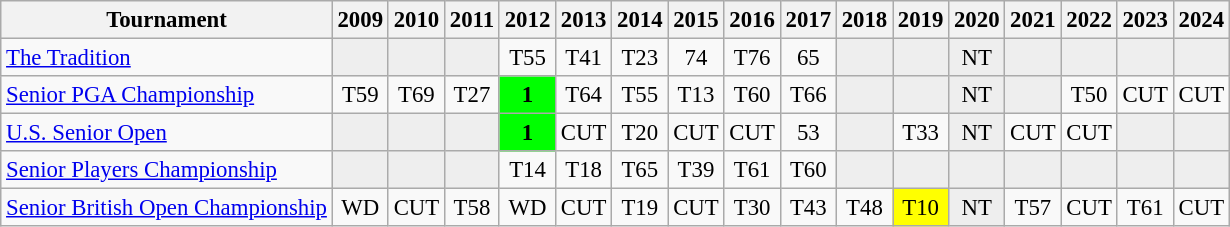<table class="wikitable" style="font-size:95%;text-align:center;">
<tr>
<th>Tournament</th>
<th>2009</th>
<th>2010</th>
<th>2011</th>
<th>2012</th>
<th>2013</th>
<th>2014</th>
<th>2015</th>
<th>2016</th>
<th>2017</th>
<th>2018</th>
<th>2019</th>
<th>2020</th>
<th>2021</th>
<th>2022</th>
<th>2023</th>
<th>2024</th>
</tr>
<tr>
<td align=left><a href='#'>The Tradition</a></td>
<td style="background:#eeeeee;"></td>
<td style="background:#eeeeee;"></td>
<td style="background:#eeeeee;"></td>
<td>T55</td>
<td>T41</td>
<td>T23</td>
<td>74</td>
<td>T76</td>
<td>65</td>
<td style="background:#eeeeee;"></td>
<td style="background:#eeeeee;"></td>
<td style="background:#eeeeee;">NT</td>
<td style="background:#eeeeee;"></td>
<td style="background:#eeeeee;"></td>
<td style="background:#eeeeee;"></td>
<td style="background:#eeeeee;"></td>
</tr>
<tr>
<td align=left><a href='#'>Senior PGA Championship</a></td>
<td>T59</td>
<td>T69</td>
<td>T27</td>
<td style="background:lime;"><strong>1</strong></td>
<td>T64</td>
<td>T55</td>
<td>T13</td>
<td>T60</td>
<td>T66</td>
<td style="background:#eeeeee;"></td>
<td style="background:#eeeeee;"></td>
<td style="background:#eeeeee;">NT</td>
<td style="background:#eeeeee;"></td>
<td>T50</td>
<td>CUT</td>
<td>CUT</td>
</tr>
<tr>
<td align=left><a href='#'>U.S. Senior Open</a></td>
<td style="background:#eeeeee;"></td>
<td style="background:#eeeeee;"></td>
<td style="background:#eeeeee;"></td>
<td style="background:lime;"><strong>1</strong></td>
<td>CUT</td>
<td>T20</td>
<td>CUT</td>
<td>CUT</td>
<td>53</td>
<td style="background:#eeeeee;"></td>
<td>T33</td>
<td style="background:#eeeeee;">NT</td>
<td>CUT</td>
<td>CUT</td>
<td style="background:#eeeeee;"></td>
<td style="background:#eeeeee;"></td>
</tr>
<tr>
<td align=left><a href='#'>Senior Players Championship</a></td>
<td style="background:#eeeeee;"></td>
<td style="background:#eeeeee;"></td>
<td style="background:#eeeeee;"></td>
<td>T14</td>
<td>T18</td>
<td>T65</td>
<td>T39</td>
<td>T61</td>
<td>T60</td>
<td style="background:#eeeeee;"></td>
<td style="background:#eeeeee;"></td>
<td style="background:#eeeeee;"></td>
<td style="background:#eeeeee;"></td>
<td style="background:#eeeeee;"></td>
<td style="background:#eeeeee;"></td>
<td style="background:#eeeeee;"></td>
</tr>
<tr>
<td align=left><a href='#'>Senior British Open Championship</a></td>
<td>WD</td>
<td>CUT</td>
<td>T58</td>
<td>WD</td>
<td>CUT</td>
<td>T19</td>
<td>CUT</td>
<td>T30</td>
<td>T43</td>
<td>T48</td>
<td style="background:yellow;">T10</td>
<td style="background:#eeeeee;">NT</td>
<td>T57</td>
<td>CUT</td>
<td>T61</td>
<td>CUT</td>
</tr>
</table>
